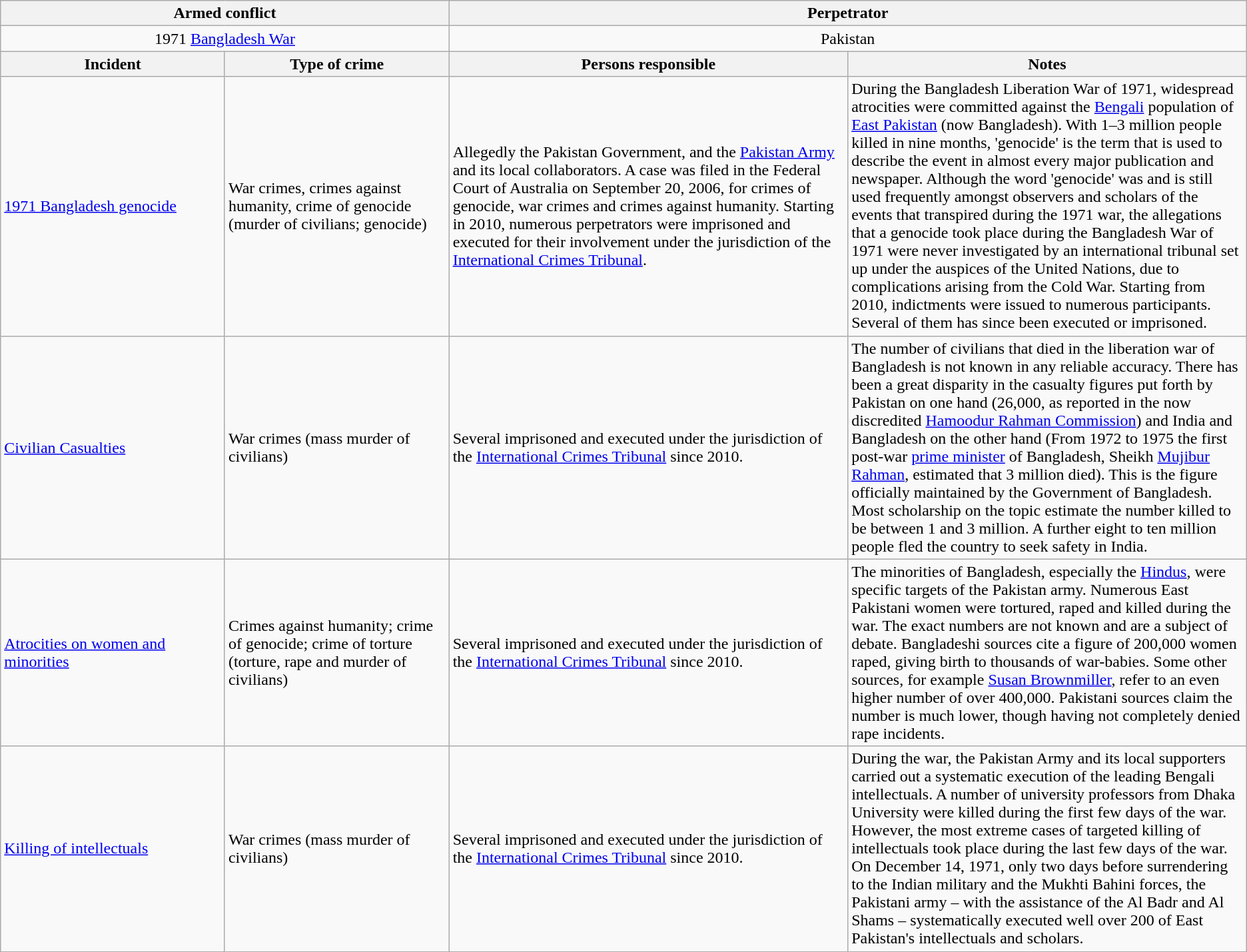<table class="wikitable">
<tr>
<th colspan="2">Armed conflict</th>
<th colspan="2">Perpetrator</th>
</tr>
<tr style="text-align:center;">
<td colspan="2">1971 <a href='#'>Bangladesh War</a></td>
<td colspan="2">Pakistan</td>
</tr>
<tr>
<th>Incident</th>
<th>Type of crime</th>
<th>Persons responsible</th>
<th>Notes</th>
</tr>
<tr>
<td style="width:18%;"><a href='#'>1971 Bangladesh genocide</a></td>
<td style="width:18%;">War crimes, crimes against humanity, crime of genocide (murder of civilians; genocide)</td>
<td style="width:32%;">Allegedly the Pakistan Government, and the <a href='#'>Pakistan Army</a> and its local collaborators. A case was filed in the Federal Court of Australia on September 20, 2006, for crimes of genocide, war crimes and crimes against humanity. Starting in 2010, numerous perpetrators were imprisoned and executed for their involvement under the jurisdiction of the <a href='#'>International Crimes Tribunal</a>.</td>
<td style="width:32%;">During the Bangladesh Liberation War of 1971, widespread atrocities were committed against the <a href='#'>Bengali</a> population of <a href='#'>East Pakistan</a> (now Bangladesh). With 1–3 million people killed in nine months, 'genocide' is the term that is used to describe the event in almost every major publication and newspaper. Although the word 'genocide' was and is still used frequently amongst observers and scholars of the events that transpired during the 1971 war, the allegations that a genocide took place during the Bangladesh War of 1971 were never investigated by an international tribunal set up under the auspices of the United Nations, due to complications arising from the Cold War. Starting from 2010, indictments were issued to numerous participants. Several of them has since been executed or imprisoned.</td>
</tr>
<tr>
<td><a href='#'>Civilian Casualties</a></td>
<td>War crimes (mass murder of civilians)</td>
<td>Several imprisoned and executed under the jurisdiction of the <a href='#'>International Crimes Tribunal</a> since 2010.</td>
<td>The number of civilians that died in the liberation war of Bangladesh is not known in any reliable accuracy. There has been a great disparity in the casualty figures put forth by Pakistan on one hand (26,000, as reported in the now discredited <a href='#'>Hamoodur Rahman Commission</a>) and India and Bangladesh on the other hand (From 1972 to 1975 the first post-war <a href='#'>prime minister</a> of Bangladesh, Sheikh <a href='#'>Mujibur Rahman</a>, estimated that 3 million died). This is the figure officially maintained by the Government of Bangladesh. Most scholarship on the topic estimate the number killed to be between 1 and 3 million. A further eight to ten million people fled the country to seek safety in India.</td>
</tr>
<tr>
<td><a href='#'>Atrocities on women and minorities</a></td>
<td>Crimes against humanity; crime of genocide; crime of torture (torture, rape and murder of civilians)</td>
<td>Several imprisoned and executed under the jurisdiction of the <a href='#'>International Crimes Tribunal</a> since 2010.</td>
<td>The minorities of Bangladesh, especially the <a href='#'>Hindus</a>, were specific targets of the Pakistan army. Numerous East Pakistani women were tortured, raped and killed during the war. The exact numbers are not known and are a subject of debate. Bangladeshi sources cite a figure of 200,000 women raped, giving birth to thousands of war-babies. Some other sources, for example <a href='#'>Susan Brownmiller</a>, refer to an even higher number of over 400,000. Pakistani sources claim the number is much lower, though having not completely denied rape incidents.</td>
</tr>
<tr>
<td><a href='#'>Killing of intellectuals</a></td>
<td>War crimes (mass murder of civilians)</td>
<td>Several imprisoned and executed under the jurisdiction of the <a href='#'>International Crimes Tribunal</a> since 2010.</td>
<td>During the war, the Pakistan Army and its local supporters carried out a systematic execution of the leading Bengali intellectuals. A number of university professors from Dhaka University were killed during the first few days of the war. However, the most extreme cases of targeted killing of intellectuals took place during the last few days of the war. On December 14, 1971, only two days before surrendering to the Indian military and the Mukhti Bahini forces, the Pakistani army – with the assistance of the Al Badr and Al Shams – systematically executed well over 200 of East Pakistan's intellectuals and scholars.</td>
</tr>
</table>
